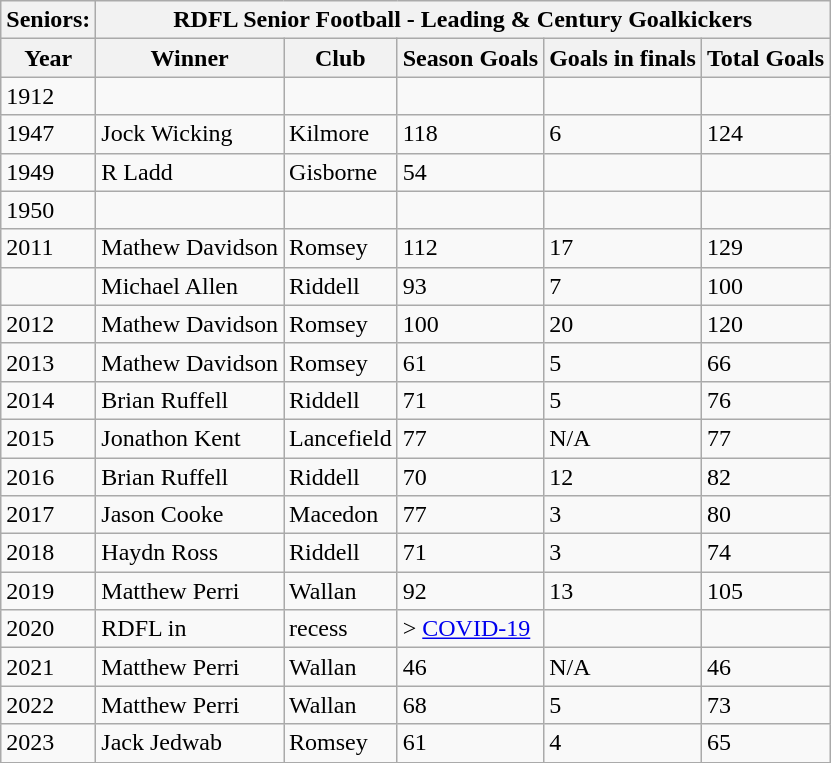<table class="wikitable collapsible collapsed">
<tr>
<th>Seniors:</th>
<th colspan=9>RDFL Senior Football - Leading & Century Goalkickers</th>
</tr>
<tr>
<th>Year</th>
<th>Winner</th>
<th>Club</th>
<th>Season Goals</th>
<th>Goals in finals</th>
<th>Total Goals</th>
</tr>
<tr>
<td>1912</td>
<td></td>
<td></td>
<td></td>
<td></td>
<td></td>
</tr>
<tr>
<td>1947</td>
<td>Jock Wicking</td>
<td>Kilmore</td>
<td>118</td>
<td>6</td>
<td>124</td>
</tr>
<tr>
<td>1949</td>
<td>R Ladd</td>
<td>Gisborne</td>
<td>54</td>
<td></td>
<td></td>
</tr>
<tr>
<td>1950</td>
<td></td>
<td></td>
<td></td>
<td></td>
<td></td>
</tr>
<tr>
<td>2011</td>
<td>Mathew Davidson</td>
<td>Romsey</td>
<td>112</td>
<td>17</td>
<td>129</td>
</tr>
<tr>
<td></td>
<td>Michael Allen</td>
<td>Riddell</td>
<td>93</td>
<td>7</td>
<td>100</td>
</tr>
<tr>
<td>2012</td>
<td>Mathew Davidson</td>
<td>Romsey</td>
<td>100</td>
<td>20</td>
<td>120</td>
</tr>
<tr>
<td>2013</td>
<td>Mathew Davidson</td>
<td>Romsey</td>
<td>61</td>
<td>5</td>
<td>66</td>
</tr>
<tr>
<td>2014</td>
<td>Brian Ruffell</td>
<td>Riddell</td>
<td>71</td>
<td>5</td>
<td>76</td>
</tr>
<tr>
<td>2015</td>
<td>Jonathon Kent</td>
<td>Lancefield</td>
<td>77</td>
<td>N/A</td>
<td>77</td>
</tr>
<tr>
<td>2016</td>
<td>Brian Ruffell</td>
<td>Riddell</td>
<td>70</td>
<td>12</td>
<td>82</td>
</tr>
<tr>
<td>2017</td>
<td>Jason Cooke</td>
<td>Macedon</td>
<td>77</td>
<td>3</td>
<td>80</td>
</tr>
<tr>
<td>2018</td>
<td>Haydn Ross</td>
<td>Riddell</td>
<td>71</td>
<td>3</td>
<td>74</td>
</tr>
<tr>
<td>2019</td>
<td>Matthew Perri</td>
<td>Wallan</td>
<td>92</td>
<td>13</td>
<td>105</td>
</tr>
<tr>
<td>2020</td>
<td>RDFL in</td>
<td>recess</td>
<td>> <a href='#'>COVID-19</a></td>
<td></td>
<td></td>
</tr>
<tr>
<td>2021</td>
<td>Matthew Perri</td>
<td>Wallan</td>
<td>46</td>
<td>N/A</td>
<td>46</td>
</tr>
<tr>
<td>2022</td>
<td>Matthew Perri</td>
<td>Wallan</td>
<td>68</td>
<td>5</td>
<td>73</td>
</tr>
<tr>
<td>2023</td>
<td>Jack Jedwab</td>
<td>Romsey</td>
<td>61</td>
<td>4</td>
<td>65</td>
</tr>
<tr>
</tr>
</table>
